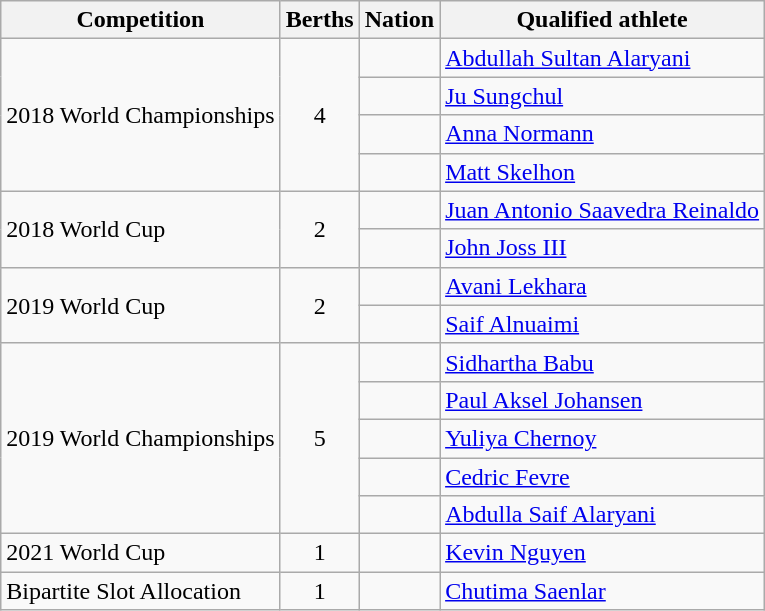<table class="wikitable">
<tr>
<th>Competition</th>
<th>Berths</th>
<th>Nation</th>
<th>Qualified athlete</th>
</tr>
<tr>
<td rowspan=4>2018 World Championships</td>
<td align=center rowspan=4>4</td>
<td></td>
<td><a href='#'>Abdullah Sultan Alaryani</a></td>
</tr>
<tr>
<td></td>
<td><a href='#'>Ju Sungchul</a></td>
</tr>
<tr>
<td></td>
<td><a href='#'>Anna Normann</a></td>
</tr>
<tr>
<td></td>
<td><a href='#'>Matt Skelhon</a></td>
</tr>
<tr>
<td rowspan=2>2018 World Cup</td>
<td align=center rowspan=2>2</td>
<td></td>
<td><a href='#'>Juan Antonio Saavedra Reinaldo</a></td>
</tr>
<tr>
<td></td>
<td><a href='#'>John Joss III</a></td>
</tr>
<tr>
<td rowspan=2>2019 World Cup</td>
<td align=center rowspan=2>2</td>
<td></td>
<td><a href='#'>Avani Lekhara</a></td>
</tr>
<tr>
<td></td>
<td><a href='#'>Saif Alnuaimi</a></td>
</tr>
<tr>
<td rowspan=5>2019 World Championships</td>
<td align=center rowspan=5>5</td>
<td></td>
<td><a href='#'>Sidhartha Babu</a></td>
</tr>
<tr>
<td></td>
<td><a href='#'>Paul Aksel Johansen</a></td>
</tr>
<tr>
<td></td>
<td><a href='#'>Yuliya Chernoy</a></td>
</tr>
<tr>
<td></td>
<td><a href='#'>Cedric Fevre</a></td>
</tr>
<tr>
<td></td>
<td><a href='#'>Abdulla Saif Alaryani</a></td>
</tr>
<tr>
<td>2021 World Cup</td>
<td align=center>1</td>
<td></td>
<td><a href='#'>Kevin Nguyen</a></td>
</tr>
<tr>
<td>Bipartite Slot Allocation</td>
<td align=center>1</td>
<td></td>
<td><a href='#'>Chutima Saenlar</a></td>
</tr>
</table>
